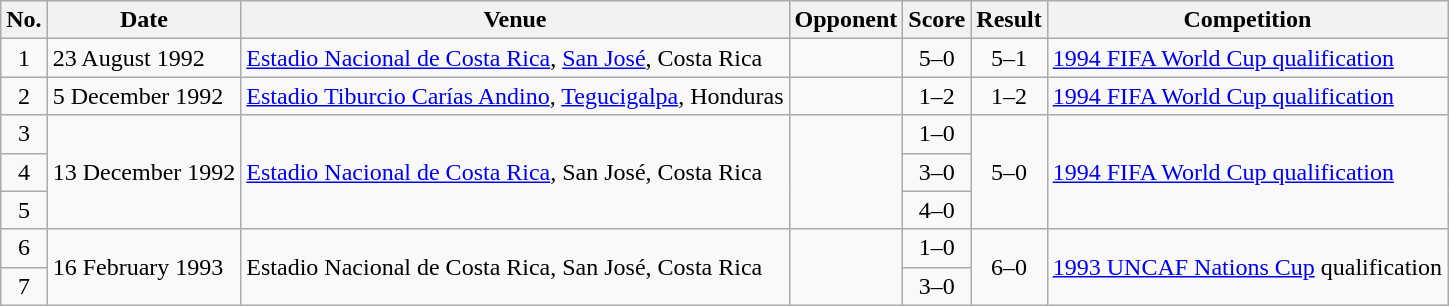<table class="wikitable sortable">
<tr>
<th scope="col">No.</th>
<th scope="col">Date</th>
<th scope="col">Venue</th>
<th scope="col">Opponent</th>
<th scope="col">Score</th>
<th scope="col">Result</th>
<th scope="col">Competition</th>
</tr>
<tr>
<td align="center">1</td>
<td>23 August 1992</td>
<td><a href='#'>Estadio Nacional de Costa Rica</a>, <a href='#'>San José</a>, Costa Rica</td>
<td></td>
<td align="center">5–0</td>
<td align="center">5–1</td>
<td><a href='#'>1994 FIFA World Cup qualification</a></td>
</tr>
<tr>
<td align="center">2</td>
<td>5 December 1992</td>
<td><a href='#'>Estadio Tiburcio Carías Andino</a>, <a href='#'>Tegucigalpa</a>, Honduras</td>
<td></td>
<td align="center">1–2</td>
<td align="center">1–2</td>
<td><a href='#'>1994 FIFA World Cup qualification</a></td>
</tr>
<tr>
<td align="center">3</td>
<td rowspan="3">13 December 1992</td>
<td rowspan="3"><a href='#'>Estadio Nacional de Costa Rica</a>, San José, Costa Rica</td>
<td rowspan="3"></td>
<td align="center">1–0</td>
<td rowspan="3" style="text-align:center">5–0</td>
<td rowspan="3"><a href='#'>1994 FIFA World Cup qualification</a></td>
</tr>
<tr>
<td align="center">4</td>
<td align="center">3–0</td>
</tr>
<tr>
<td align="center">5</td>
<td align="center">4–0</td>
</tr>
<tr>
<td align="center">6</td>
<td rowspan="2">16 February 1993</td>
<td rowspan="2">Estadio Nacional de Costa Rica, San José, Costa Rica</td>
<td rowspan="2"></td>
<td align="center">1–0</td>
<td rowspan="2" style="text-align:center">6–0</td>
<td rowspan="2"><a href='#'>1993 UNCAF Nations Cup</a> qualification</td>
</tr>
<tr>
<td align="center">7</td>
<td align="center">3–0</td>
</tr>
</table>
